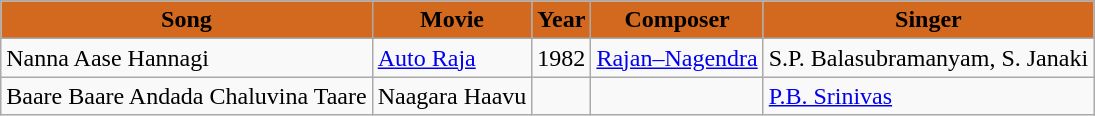<table class="wikitable">
<tr>
<th style="background:#D2691E">Song</th>
<th style="background:#D2691E">Movie</th>
<th style="background:#D2691E">Year</th>
<th style="background:#D2691E">Composer</th>
<th style="background:#D2691E">Singer</th>
</tr>
<tr>
<td>Nanna Aase Hannagi</td>
<td><a href='#'>Auto Raja</a></td>
<td>1982</td>
<td><a href='#'>Rajan–Nagendra</a></td>
<td>S.P. Balasubramanyam, S. Janaki</td>
</tr>
<tr>
<td>Baare Baare Andada Chaluvina Taare</td>
<td>Naagara Haavu</td>
<td></td>
<td></td>
<td><a href='#'>P.B. Srinivas</a></td>
</tr>
</table>
